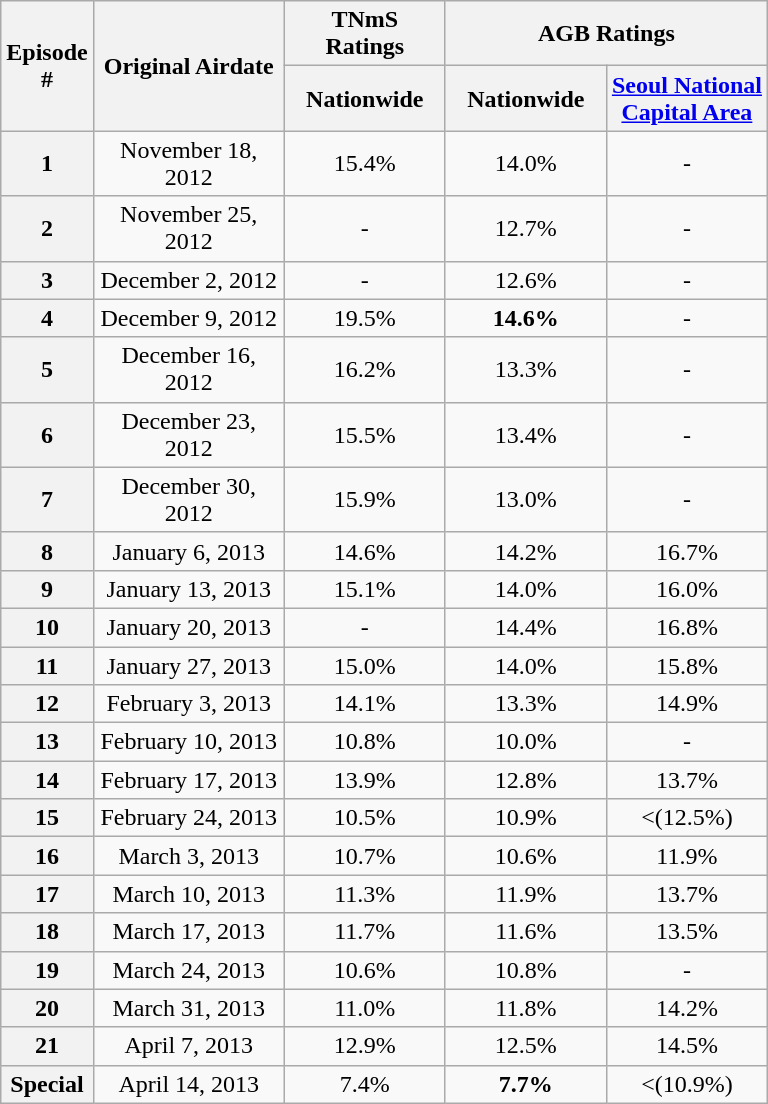<table class=wikitable style="text-align:center">
<tr>
<th rowspan="2" style="width:40px;">Episode #</th>
<th rowspan="2" style="width:120px;">Original Airdate</th>
<th>TNmS Ratings</th>
<th colspan="2">AGB Ratings</th>
</tr>
<tr>
<th width=100>Nationwide</th>
<th width=100>Nationwide</th>
<th width=100><a href='#'>Seoul National Capital Area</a></th>
</tr>
<tr>
<th>1</th>
<td>November 18, 2012</td>
<td>15.4%</td>
<td>14.0%</td>
<td>-</td>
</tr>
<tr>
<th>2</th>
<td>November 25, 2012</td>
<td>-</td>
<td>12.7%</td>
<td>-</td>
</tr>
<tr>
<th>3</th>
<td>December 2, 2012</td>
<td>-</td>
<td>12.6%</td>
<td>-</td>
</tr>
<tr>
<th>4</th>
<td>December 9, 2012</td>
<td>19.5%</td>
<td><span><strong>14.6%</strong></span></td>
<td>-</td>
</tr>
<tr>
<th>5</th>
<td>December 16, 2012</td>
<td>16.2%</td>
<td>13.3%</td>
<td>-</td>
</tr>
<tr>
<th>6</th>
<td>December 23, 2012</td>
<td>15.5%</td>
<td>13.4%</td>
<td>-</td>
</tr>
<tr>
<th>7</th>
<td>December 30, 2012</td>
<td>15.9%</td>
<td>13.0%</td>
<td>-</td>
</tr>
<tr>
<th>8</th>
<td>January 6, 2013</td>
<td>14.6%</td>
<td>14.2%</td>
<td>16.7%</td>
</tr>
<tr>
<th>9</th>
<td>January 13, 2013</td>
<td>15.1%</td>
<td>14.0%</td>
<td>16.0%</td>
</tr>
<tr>
<th>10</th>
<td>January 20, 2013</td>
<td>-</td>
<td>14.4%</td>
<td>16.8%</td>
</tr>
<tr>
<th>11</th>
<td>January 27, 2013</td>
<td>15.0%</td>
<td>14.0%</td>
<td>15.8%</td>
</tr>
<tr>
<th>12</th>
<td>February 3, 2013</td>
<td>14.1%</td>
<td>13.3%</td>
<td>14.9%</td>
</tr>
<tr>
<th>13</th>
<td>February 10, 2013</td>
<td>10.8%</td>
<td>10.0%</td>
<td>-</td>
</tr>
<tr>
<th>14</th>
<td>February 17, 2013</td>
<td>13.9%</td>
<td>12.8%</td>
<td>13.7%</td>
</tr>
<tr>
<th>15</th>
<td>February 24, 2013</td>
<td>10.5%</td>
<td>10.9%</td>
<td><(12.5%)</td>
</tr>
<tr>
<th>16</th>
<td>March 3, 2013</td>
<td>10.7%</td>
<td>10.6%</td>
<td>11.9%</td>
</tr>
<tr>
<th>17</th>
<td>March 10, 2013</td>
<td>11.3%</td>
<td>11.9%</td>
<td>13.7%</td>
</tr>
<tr>
<th>18</th>
<td>March 17, 2013</td>
<td>11.7%</td>
<td>11.6%</td>
<td>13.5%</td>
</tr>
<tr>
<th>19</th>
<td>March 24, 2013</td>
<td>10.6%</td>
<td>10.8%</td>
<td>-</td>
</tr>
<tr>
<th>20</th>
<td>March 31, 2013</td>
<td>11.0%</td>
<td>11.8%</td>
<td>14.2%</td>
</tr>
<tr>
<th>21</th>
<td>April 7, 2013</td>
<td>12.9%</td>
<td>12.5%</td>
<td>14.5%</td>
</tr>
<tr>
<th>Special</th>
<td>April 14, 2013</td>
<td>7.4%</td>
<td><span><strong>7.7%</strong></span></td>
<td><(10.9%)</td>
</tr>
</table>
